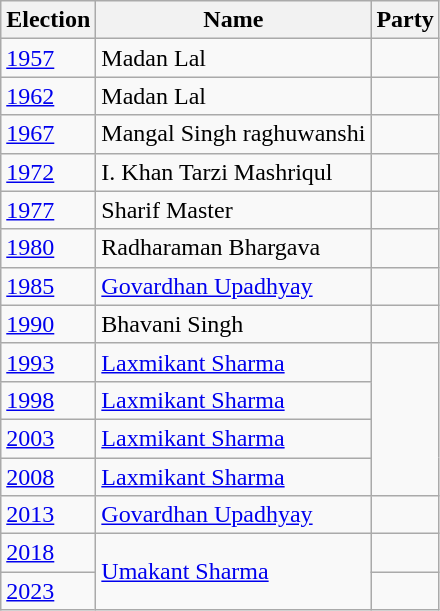<table class="wikitable sortable">
<tr>
<th>Election</th>
<th>Name</th>
<th colspan=2>Party</th>
</tr>
<tr>
<td><a href='#'>1957</a></td>
<td>Madan Lal</td>
<td></td>
</tr>
<tr>
<td><a href='#'>1962</a></td>
<td>Madan Lal</td>
</tr>
<tr>
<td><a href='#'>1967</a></td>
<td>Mangal Singh raghuwanshi</td>
<td></td>
</tr>
<tr>
<td><a href='#'>1972</a></td>
<td>I. Khan Tarzi Mashriqul</td>
<td></td>
</tr>
<tr>
<td><a href='#'>1977</a></td>
<td>Sharif Master</td>
<td></td>
</tr>
<tr>
<td><a href='#'>1980</a></td>
<td>Radharaman Bhargava</td>
<td></td>
</tr>
<tr>
<td><a href='#'>1985</a></td>
<td><a href='#'>Govardhan Upadhyay</a></td>
<td></td>
</tr>
<tr>
<td><a href='#'>1990</a></td>
<td>Bhavani Singh</td>
<td></td>
</tr>
<tr>
<td><a href='#'>1993</a></td>
<td><a href='#'>Laxmikant Sharma</a></td>
</tr>
<tr>
<td><a href='#'>1998</a></td>
<td><a href='#'>Laxmikant Sharma</a></td>
</tr>
<tr>
<td><a href='#'>2003</a></td>
<td><a href='#'>Laxmikant Sharma</a></td>
</tr>
<tr>
<td><a href='#'>2008</a></td>
<td><a href='#'>Laxmikant Sharma</a></td>
</tr>
<tr>
<td><a href='#'>2013</a></td>
<td><a href='#'>Govardhan Upadhyay</a></td>
<td></td>
</tr>
<tr>
<td><a href='#'>2018</a></td>
<td Rowspan=2><a href='#'>Umakant Sharma</a></td>
<td></td>
</tr>
<tr>
<td><a href='#'>2023</a></td>
</tr>
</table>
